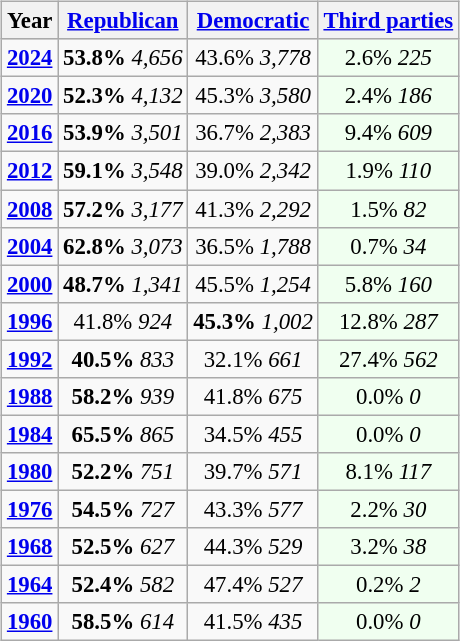<table class="wikitable" style="float:right; font-size:95%;">
<tr bgcolor=lightgrey>
<th>Year</th>
<th><a href='#'>Republican</a></th>
<th><a href='#'>Democratic</a></th>
<th><a href='#'>Third parties</a></th>
</tr>
<tr>
<td style="text-align:center;" ><strong><a href='#'>2024</a></strong></td>
<td style="text-align:center;" ><strong>53.8%</strong> <em>4,656</em></td>
<td style="text-align:center;" >43.6% <em>3,778</em></td>
<td style="text-align:center; background:honeyDew;">2.6% <em>225</em></td>
</tr>
<tr>
<td style="text-align:center;" ><strong><a href='#'>2020</a></strong></td>
<td style="text-align:center;" ><strong>52.3%</strong> <em>4,132</em></td>
<td style="text-align:center;" >45.3% <em>3,580</em></td>
<td style="text-align:center; background:honeyDew;">2.4% <em>186</em></td>
</tr>
<tr>
<td style="text-align:center;" ><strong><a href='#'>2016</a></strong></td>
<td style="text-align:center;" ><strong>53.9%</strong> <em>3,501</em></td>
<td style="text-align:center;" >36.7% <em>2,383</em></td>
<td style="text-align:center; background:honeyDew;">9.4% <em>609</em></td>
</tr>
<tr>
<td style="text-align:center;" ><strong><a href='#'>2012</a></strong></td>
<td style="text-align:center;" ><strong>59.1%</strong> <em>3,548</em></td>
<td style="text-align:center;" >39.0% <em>2,342</em></td>
<td style="text-align:center; background:honeyDew;">1.9% <em>110</em></td>
</tr>
<tr>
<td style="text-align:center;" ><strong><a href='#'>2008</a></strong></td>
<td style="text-align:center;" ><strong>57.2%</strong> <em>3,177</em></td>
<td style="text-align:center;" >41.3% <em>2,292</em></td>
<td style="text-align:center; background:honeyDew;">1.5% <em>82</em></td>
</tr>
<tr>
<td style="text-align:center;" ><strong><a href='#'>2004</a></strong></td>
<td style="text-align:center;" ><strong>62.8%</strong> <em>3,073</em></td>
<td style="text-align:center;" >36.5% <em>1,788</em></td>
<td style="text-align:center; background:honeyDew;">0.7% <em>34</em></td>
</tr>
<tr>
<td style="text-align:center;" ><strong><a href='#'>2000</a></strong></td>
<td style="text-align:center;" ><strong>48.7%</strong> <em>1,341</em></td>
<td style="text-align:center;" >45.5% <em>1,254</em></td>
<td style="text-align:center; background:honeyDew;">5.8% <em>160</em></td>
</tr>
<tr>
<td style="text-align:center;" ><strong><a href='#'>1996</a></strong></td>
<td style="text-align:center;" >41.8% <em>924</em></td>
<td style="text-align:center;" ><strong>45.3%</strong> <em>1,002</em></td>
<td style="text-align:center; background:honeyDew;">12.8% <em>287</em></td>
</tr>
<tr>
<td style="text-align:center;" ><strong><a href='#'>1992</a></strong></td>
<td style="text-align:center;" ><strong>40.5%</strong> <em>833</em></td>
<td style="text-align:center;" >32.1% <em>661</em></td>
<td style="text-align:center; background:honeyDew;">27.4% <em>562</em></td>
</tr>
<tr>
<td style="text-align:center;" ><strong><a href='#'>1988</a></strong></td>
<td style="text-align:center;" ><strong>58.2%</strong> <em>939</em></td>
<td style="text-align:center;" >41.8% <em>675</em></td>
<td style="text-align:center; background:honeyDew;">0.0% <em>0</em></td>
</tr>
<tr>
<td style="text-align:center;" ><strong><a href='#'>1984</a></strong></td>
<td style="text-align:center;" ><strong>65.5%</strong> <em>865</em></td>
<td style="text-align:center;" >34.5% <em>455</em></td>
<td style="text-align:center; background:honeyDew;">0.0% <em>0</em></td>
</tr>
<tr>
<td style="text-align:center;" ><strong><a href='#'>1980</a></strong></td>
<td style="text-align:center;" ><strong>52.2%</strong> <em>751</em></td>
<td style="text-align:center;" >39.7% <em>571</em></td>
<td style="text-align:center; background:honeyDew;">8.1% <em>117</em></td>
</tr>
<tr>
<td style="text-align:center;" ><strong><a href='#'>1976</a></strong></td>
<td style="text-align:center;" ><strong>54.5%</strong> <em>727</em></td>
<td style="text-align:center;" >43.3% <em>577</em></td>
<td style="text-align:center; background:honeyDew;">2.2% <em>30</em></td>
</tr>
<tr>
<td style="text-align:center;" ><strong><a href='#'>1968</a></strong></td>
<td style="text-align:center;" ><strong>52.5%</strong> <em>627</em></td>
<td style="text-align:center;" >44.3% <em>529</em></td>
<td style="text-align:center; background:honeyDew;">3.2% <em>38</em></td>
</tr>
<tr>
<td style="text-align:center;" ><strong><a href='#'>1964</a></strong></td>
<td style="text-align:center;" ><strong>52.4%</strong> <em>582</em></td>
<td style="text-align:center;" >47.4% <em>527</em></td>
<td style="text-align:center; background:honeyDew;">0.2% <em>2</em></td>
</tr>
<tr>
<td style="text-align:center;" ><strong><a href='#'>1960</a></strong></td>
<td style="text-align:center;" ><strong>58.5%</strong> <em>614</em></td>
<td style="text-align:center;" >41.5% <em>435</em></td>
<td style="text-align:center; background:honeyDew;">0.0% <em>0</em></td>
</tr>
</table>
